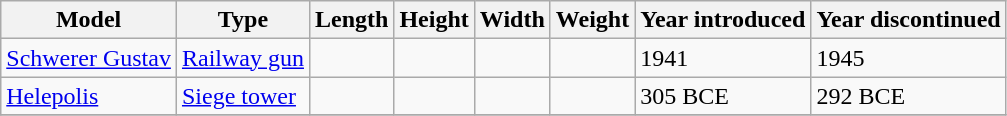<table class="wikitable sortable">
<tr>
<th>Model</th>
<th>Type</th>
<th>Length</th>
<th>Height</th>
<th>Width</th>
<th>Weight</th>
<th>Year introduced</th>
<th>Year discontinued</th>
</tr>
<tr>
<td><a href='#'>Schwerer Gustav</a></td>
<td><a href='#'>Railway gun</a></td>
<td></td>
<td></td>
<td></td>
<td></td>
<td>1941</td>
<td>1945</td>
</tr>
<tr>
<td><a href='#'>Helepolis</a></td>
<td><a href='#'>Siege tower</a></td>
<td></td>
<td></td>
<td></td>
<td></td>
<td>305 BCE</td>
<td>292 BCE</td>
</tr>
<tr>
</tr>
</table>
